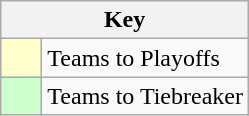<table class="wikitable" style="text-align: center;">
<tr>
<th colspan=2>Key</th>
</tr>
<tr>
<td style="background:#ffffcc; width:20px;"></td>
<td align=left>Teams to Playoffs</td>
</tr>
<tr>
<td style="background:#ccffcc; width:20px;"></td>
<td align=left>Teams to Tiebreaker</td>
</tr>
</table>
